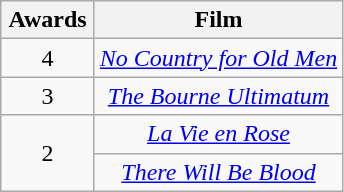<table class="wikitable plainrowheaders" style="text-align: center;">
<tr>
<th scope="col" width="55">Awards</th>
<th scope="col" align="center">Film</th>
</tr>
<tr>
<td style="text-align: center;">4</td>
<td><em><a href='#'>No Country for Old Men</a></em></td>
</tr>
<tr>
<td style="text-align: center;">3</td>
<td><em><a href='#'>The Bourne Ultimatum</a></em></td>
</tr>
<tr>
<td rowspan=2 style="text-align: center;">2</td>
<td><em><a href='#'>La Vie en Rose</a></em></td>
</tr>
<tr>
<td><em><a href='#'>There Will Be Blood</a></em></td>
</tr>
</table>
